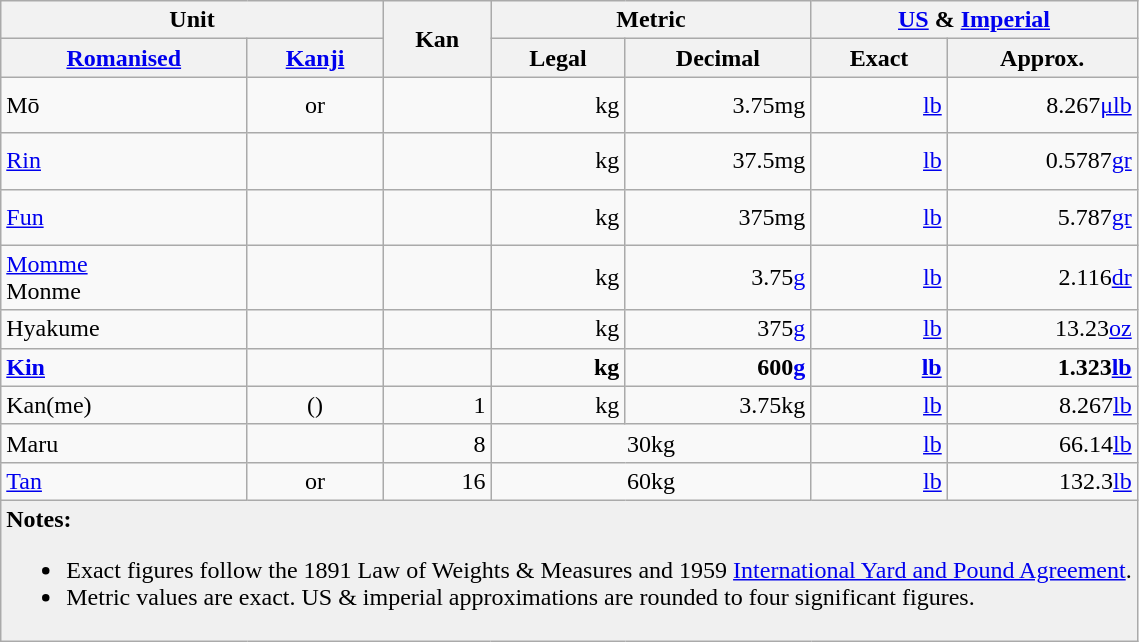<table class="wikitable">
<tr>
<th colspan="2">Unit</th>
<th rowspan="2">Kan</th>
<th colspan="2">Metric</th>
<th colspan="2"><a href='#'>US</a> & <a href='#'>Imperial</a></th>
</tr>
<tr>
<th><a href='#'>Romanised</a></th>
<th><a href='#'>Kanji</a></th>
<th>Legal</th>
<th>Decimal</th>
<th>Exact</th>
<th>Approx.</th>
</tr>
<tr style="text-align: right">
<td style="text-align:left;">Mō</td>
<td align="center"> or </td>
<td height="30pt"></td>
<td>kg</td>
<td>3.75mg</td>
<td><a href='#'>lb</a></td>
<td>8.267<a href='#'>μlb</a></td>
</tr>
<tr style="text-align: right">
<td style="text-align:left;"><a href='#'>Rin</a></td>
<td align="center"></td>
<td height="30pt"></td>
<td>kg</td>
<td>37.5mg</td>
<td><a href='#'>lb</a></td>
<td>0.5787<a href='#'>gr</a></td>
</tr>
<tr style="text-align: right">
<td style="text-align:left;"><a href='#'>Fun</a></td>
<td align="center"></td>
<td height="30pt"></td>
<td>kg</td>
<td>375mg</td>
<td><a href='#'>lb</a></td>
<td>5.787<a href='#'>gr</a></td>
</tr>
<tr style="text-align: right">
<td style="text-align:left;"> <a href='#'>Momme</a><br>Monme</td>
<td align="center"></td>
<td></td>
<td>kg</td>
<td>3.75<a href='#'>g</a></td>
<td><a href='#'>lb</a></td>
<td>2.116<a href='#'>dr</a></td>
</tr>
<tr style="text-align: right">
<td style="text-align:left;">Hyakume</td>
<td align="center"></td>
<td></td>
<td>kg</td>
<td>375<a href='#'>g</a></td>
<td><a href='#'>lb</a></td>
<td>13.23<a href='#'>oz</a></td>
</tr>
<tr style="text-align: right">
<td style="text-align:left;"><strong><a href='#'>Kin</a></strong></td>
<td align="center"><strong></strong></td>
<td><strong></strong></td>
<td><strong>kg</strong></td>
<td><strong>600<a href='#'>g</a></strong></td>
<td><strong><a href='#'>lb</a></strong></td>
<td><strong>1.323<a href='#'>lb</a></strong></td>
</tr>
<tr style="text-align: right">
<td style="text-align:left;">Kan(me)</td>
<td align="center">()</td>
<td>1</td>
<td>kg</td>
<td>3.75kg</td>
<td><a href='#'>lb</a></td>
<td>8.267<a href='#'>lb</a></td>
</tr>
<tr style="text-align: right">
<td style="text-align:left;">Maru</td>
<td align="center"></td>
<td>8</td>
<td colspan=2 style="text-align:center;">30kg</td>
<td><a href='#'>lb</a></td>
<td>66.14<a href='#'>lb</a></td>
</tr>
<tr style="text-align: right">
<td style="text-align:left;"><a href='#'>Tan</a></td>
<td align="center"> or </td>
<td>16</td>
<td colspan=2 style="text-align:center;">60kg</td>
<td><a href='#'>lb</a></td>
<td>132.3<a href='#'>lb</a></td>
</tr>
<tr>
<td colspan="13" bgcolor=#F0F0F0><strong>Notes:</strong><br><ul><li>Exact figures follow the 1891 Law of Weights & Measures and 1959 <a href='#'>International Yard and Pound Agreement</a>.</li><li>Metric values are exact. US & imperial approximations are rounded to four significant figures.</li></ul></td>
</tr>
</table>
